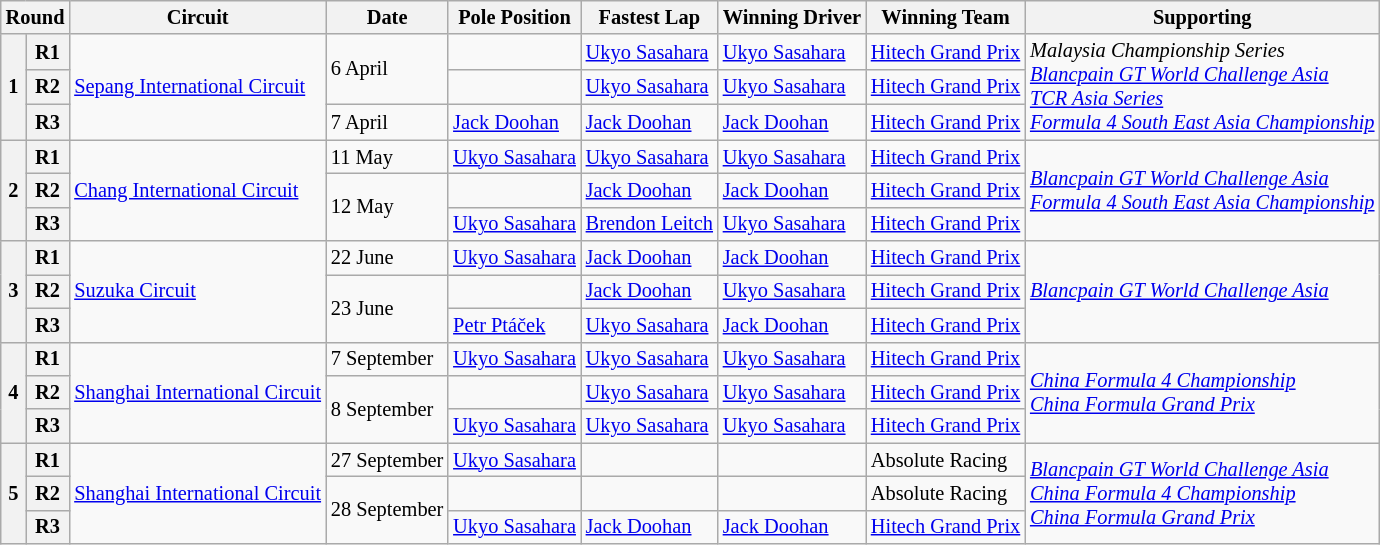<table class="wikitable" style="font-size:85%">
<tr>
<th colspan=2>Round</th>
<th>Circuit</th>
<th>Date</th>
<th>Pole Position</th>
<th>Fastest Lap</th>
<th>Winning Driver</th>
<th>Winning Team</th>
<th>Supporting</th>
</tr>
<tr>
<th rowspan=3>1</th>
<th>R1</th>
<td rowspan=3> <a href='#'>Sepang International Circuit</a></td>
<td rowspan=2>6 April</td>
<td> </td>
<td> <a href='#'>Ukyo Sasahara</a></td>
<td> <a href='#'>Ukyo Sasahara</a></td>
<td nowrap> <a href='#'>Hitech Grand Prix</a></td>
<td rowspan=3 nowrap><em>Malaysia Championship Series</em><br><em><a href='#'>Blancpain GT World Challenge Asia</a></em><br><em><a href='#'>TCR Asia Series</a></em><br><em><a href='#'>Formula 4 South East Asia Championship</a></em></td>
</tr>
<tr>
<th>R2</th>
<td></td>
<td> <a href='#'>Ukyo Sasahara</a></td>
<td> <a href='#'>Ukyo Sasahara</a></td>
<td> <a href='#'>Hitech Grand Prix</a></td>
</tr>
<tr>
<th>R3</th>
<td>7 April</td>
<td> <a href='#'>Jack Doohan</a></td>
<td> <a href='#'>Jack Doohan</a></td>
<td> <a href='#'>Jack Doohan</a></td>
<td> <a href='#'>Hitech Grand Prix</a></td>
</tr>
<tr>
<th rowspan=3>2</th>
<th>R1</th>
<td rowspan=3> <a href='#'>Chang International Circuit</a></td>
<td>11 May</td>
<td nowrap> <a href='#'>Ukyo Sasahara</a></td>
<td nowrap> <a href='#'>Ukyo Sasahara</a></td>
<td nowrap> <a href='#'>Ukyo Sasahara</a></td>
<td> <a href='#'>Hitech Grand Prix</a></td>
<td rowspan=3><em><a href='#'>Blancpain GT World Challenge Asia</a></em><br><em><a href='#'>Formula 4 South East Asia Championship</a></em></td>
</tr>
<tr>
<th>R2</th>
<td rowspan=2>12 May</td>
<td></td>
<td> <a href='#'>Jack Doohan</a></td>
<td> <a href='#'>Jack Doohan</a></td>
<td> <a href='#'>Hitech Grand Prix</a></td>
</tr>
<tr>
<th>R3</th>
<td> <a href='#'>Ukyo Sasahara</a></td>
<td> <a href='#'>Brendon Leitch</a></td>
<td> <a href='#'>Ukyo Sasahara</a></td>
<td> <a href='#'>Hitech Grand Prix</a></td>
</tr>
<tr>
<th rowspan=3>3</th>
<th>R1</th>
<td rowspan=3> <a href='#'>Suzuka Circuit</a></td>
<td>22 June</td>
<td> <a href='#'>Ukyo Sasahara</a></td>
<td> <a href='#'>Jack Doohan</a></td>
<td> <a href='#'>Jack Doohan</a></td>
<td> <a href='#'>Hitech Grand Prix</a></td>
<td rowspan=3><em><a href='#'>Blancpain GT World Challenge Asia</a></em></td>
</tr>
<tr>
<th>R2</th>
<td rowspan=2>23 June</td>
<td></td>
<td> <a href='#'>Jack Doohan</a></td>
<td> <a href='#'>Ukyo Sasahara</a></td>
<td> <a href='#'>Hitech Grand Prix</a></td>
</tr>
<tr>
<th>R3</th>
<td> <a href='#'>Petr Ptáček</a></td>
<td> <a href='#'>Ukyo Sasahara</a></td>
<td> <a href='#'>Jack Doohan</a></td>
<td> <a href='#'>Hitech Grand Prix</a></td>
</tr>
<tr>
<th rowspan=3>4</th>
<th>R1</th>
<td rowspan=3> <a href='#'>Shanghai International Circuit</a></td>
<td>7 September</td>
<td> <a href='#'>Ukyo Sasahara</a></td>
<td> <a href='#'>Ukyo Sasahara</a></td>
<td> <a href='#'>Ukyo Sasahara</a></td>
<td> <a href='#'>Hitech Grand Prix</a></td>
<td rowspan=3><em><a href='#'>China Formula 4 Championship</a></em><br><em><a href='#'>China Formula Grand Prix</a></em></td>
</tr>
<tr>
<th>R2</th>
<td rowspan=2>8 September</td>
<td></td>
<td> <a href='#'>Ukyo Sasahara</a></td>
<td> <a href='#'>Ukyo Sasahara</a></td>
<td> <a href='#'>Hitech Grand Prix</a></td>
</tr>
<tr>
<th>R3</th>
<td> <a href='#'>Ukyo Sasahara</a></td>
<td> <a href='#'>Ukyo Sasahara</a></td>
<td> <a href='#'>Ukyo Sasahara</a></td>
<td> <a href='#'>Hitech Grand Prix</a></td>
</tr>
<tr>
<th rowspan=3>5</th>
<th>R1</th>
<td rowspan=3 nowrap> <a href='#'>Shanghai International Circuit</a></td>
<td>27 September</td>
<td> <a href='#'>Ukyo Sasahara</a></td>
<td> </td>
<td> </td>
<td> Absolute Racing</td>
<td rowspan=3><em><a href='#'>Blancpain GT World Challenge Asia</a></em><br><em><a href='#'>China Formula 4 Championship</a></em><br><em><a href='#'>China Formula Grand Prix</a></em></td>
</tr>
<tr>
<th>R2</th>
<td rowspan=2 nowrap>28 September</td>
<td></td>
<td> </td>
<td> </td>
<td> Absolute Racing</td>
</tr>
<tr>
<th>R3</th>
<td> <a href='#'>Ukyo Sasahara</a></td>
<td> <a href='#'>Jack Doohan</a></td>
<td> <a href='#'>Jack Doohan</a></td>
<td> <a href='#'>Hitech Grand Prix</a></td>
</tr>
</table>
